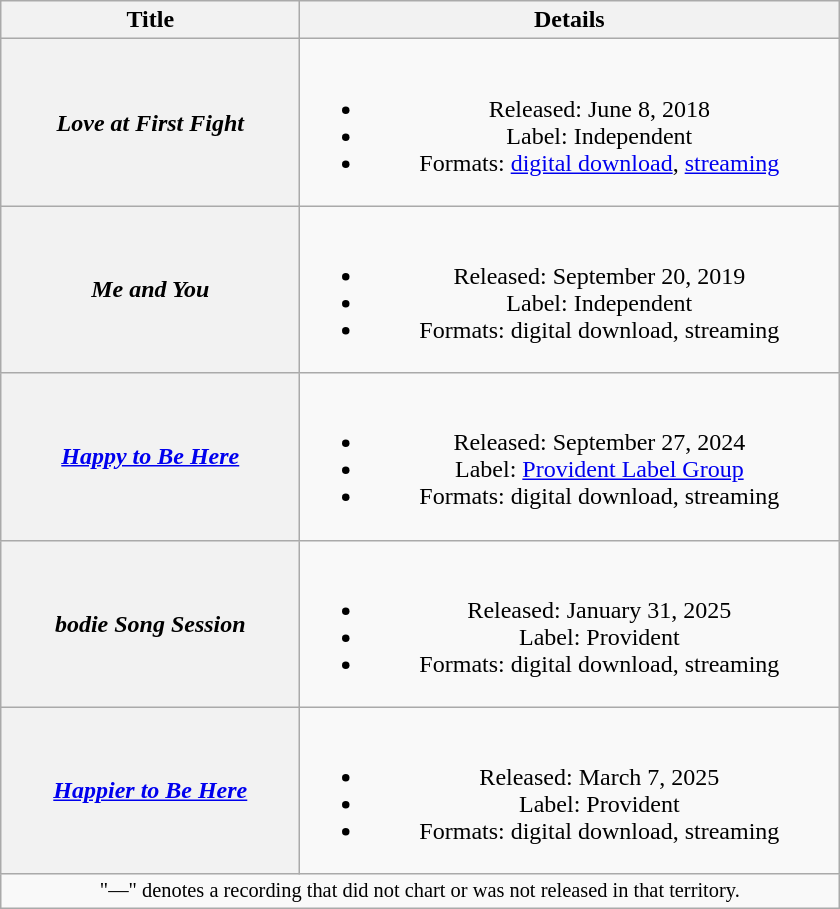<table class="wikitable plainrowheaders" style="text-align:center;">
<tr>
<th scope="col" style="width:12em;">Title</th>
<th scope="col" style="width:22em;">Details</th>
</tr>
<tr>
<th scope="row"><em>Love at First Fight</em></th>
<td><br><ul><li>Released: June 8, 2018</li><li>Label: Independent</li><li>Formats: <a href='#'>digital download</a>, <a href='#'>streaming</a></li></ul></td>
</tr>
<tr>
<th scope="row"><em>Me and You</em><br></th>
<td><br><ul><li>Released: September 20, 2019</li><li>Label: Independent</li><li>Formats: digital download, streaming</li></ul></td>
</tr>
<tr>
<th scope="row"><em><a href='#'>Happy to Be Here</a></em></th>
<td><br><ul><li>Released: September 27, 2024</li><li>Label: <a href='#'>Provident Label Group</a></li><li>Formats: digital download, streaming</li></ul></td>
</tr>
<tr>
<th scope="row"><em>bodie Song Session</em><br></th>
<td><br><ul><li>Released: January 31, 2025</li><li>Label: Provident</li><li>Formats: digital download, streaming</li></ul></td>
</tr>
<tr>
<th scope="row"><em><a href='#'>Happier to Be Here</a></em></th>
<td><br><ul><li>Released: March 7, 2025</li><li>Label: Provident</li><li>Formats: digital download, streaming</li></ul></td>
</tr>
<tr>
<td colspan="8" style="font-size:85%">"—" denotes a recording that did not chart or was not released in that territory.</td>
</tr>
</table>
